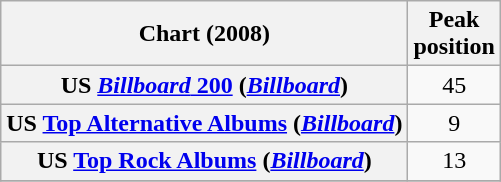<table class="wikitable sortable plainrowheaders" style="text-align:center">
<tr>
<th scope="col">Chart (2008)</th>
<th scope="col">Peak<br>position</th>
</tr>
<tr>
<th scope="row">US <a href='#'><em>Billboard</em> 200</a> (<em><a href='#'>Billboard</a></em>)</th>
<td>45</td>
</tr>
<tr>
<th scope="row">US <a href='#'>Top Alternative Albums</a> (<em><a href='#'>Billboard</a></em>)</th>
<td>9</td>
</tr>
<tr>
<th scope="row">US <a href='#'>Top Rock Albums</a> (<em><a href='#'>Billboard</a></em>)</th>
<td>13</td>
</tr>
<tr>
</tr>
</table>
